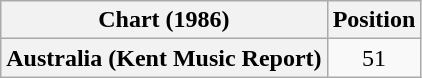<table class="wikitable plainrowheaders" style="text-align:center">
<tr>
<th scope="col">Chart (1986)</th>
<th scope="col">Position</th>
</tr>
<tr>
<th scope="row">Australia (Kent Music Report)</th>
<td>51</td>
</tr>
</table>
